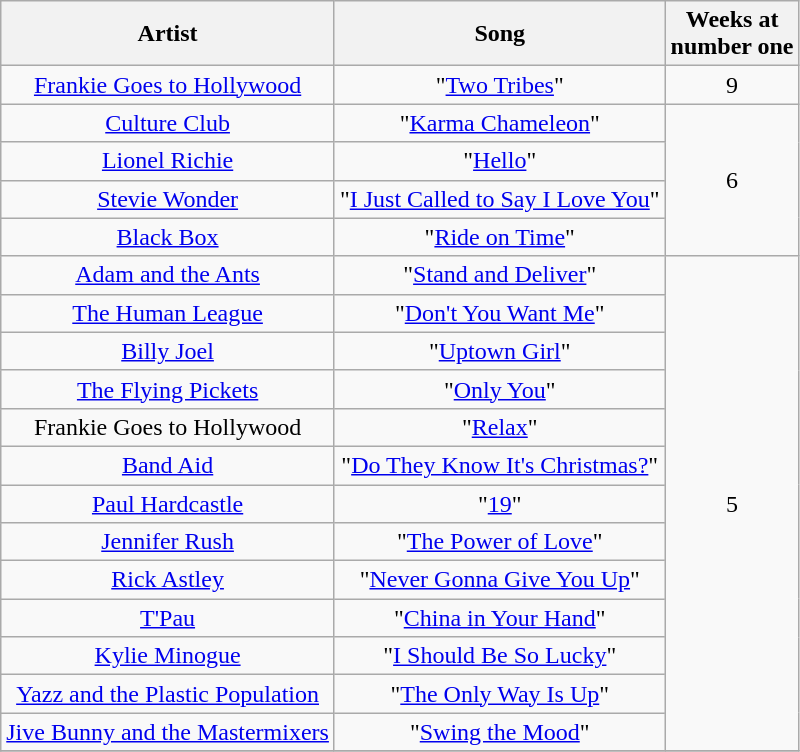<table class="wikitable sortable" style="text-align:center;">
<tr>
<th scope=col>Artist</th>
<th scope=col>Song</th>
<th scope=col>Weeks at<br>number one</th>
</tr>
<tr>
<td><a href='#'>Frankie Goes to Hollywood</a></td>
<td>"<a href='#'>Two Tribes</a>"</td>
<td>9</td>
</tr>
<tr>
<td><a href='#'>Culture Club</a></td>
<td>"<a href='#'>Karma Chameleon</a>"</td>
<td rowspan="4">6</td>
</tr>
<tr>
<td><a href='#'>Lionel Richie</a></td>
<td>"<a href='#'>Hello</a>"</td>
</tr>
<tr>
<td><a href='#'>Stevie Wonder</a></td>
<td>"<a href='#'>I Just Called to Say I Love You</a>"</td>
</tr>
<tr>
<td><a href='#'>Black Box</a></td>
<td>"<a href='#'>Ride on Time</a>"</td>
</tr>
<tr>
<td><a href='#'>Adam and the Ants</a></td>
<td>"<a href='#'>Stand and Deliver</a>"</td>
<td rowspan="13">5</td>
</tr>
<tr>
<td><a href='#'>The Human League</a></td>
<td>"<a href='#'>Don't You Want Me</a>"</td>
</tr>
<tr>
<td><a href='#'>Billy Joel</a></td>
<td>"<a href='#'>Uptown Girl</a>"</td>
</tr>
<tr>
<td><a href='#'>The Flying Pickets</a></td>
<td>"<a href='#'>Only You</a>"</td>
</tr>
<tr>
<td>Frankie Goes to Hollywood</td>
<td>"<a href='#'>Relax</a>"</td>
</tr>
<tr>
<td><a href='#'>Band Aid</a></td>
<td>"<a href='#'>Do They Know It's Christmas?</a>"</td>
</tr>
<tr>
<td><a href='#'>Paul Hardcastle</a></td>
<td>"<a href='#'>19</a>"</td>
</tr>
<tr>
<td><a href='#'>Jennifer Rush</a></td>
<td>"<a href='#'>The Power of Love</a>"</td>
</tr>
<tr>
<td><a href='#'>Rick Astley</a></td>
<td>"<a href='#'>Never Gonna Give You Up</a>"</td>
</tr>
<tr>
<td><a href='#'>T'Pau</a></td>
<td>"<a href='#'>China in Your Hand</a>"</td>
</tr>
<tr>
<td><a href='#'>Kylie Minogue</a></td>
<td>"<a href='#'>I Should Be So Lucky</a>"</td>
</tr>
<tr>
<td><a href='#'>Yazz and the Plastic Population</a></td>
<td>"<a href='#'>The Only Way Is Up</a>"</td>
</tr>
<tr>
<td><a href='#'>Jive Bunny and the Mastermixers</a></td>
<td>"<a href='#'>Swing the Mood</a>"</td>
</tr>
<tr>
</tr>
</table>
